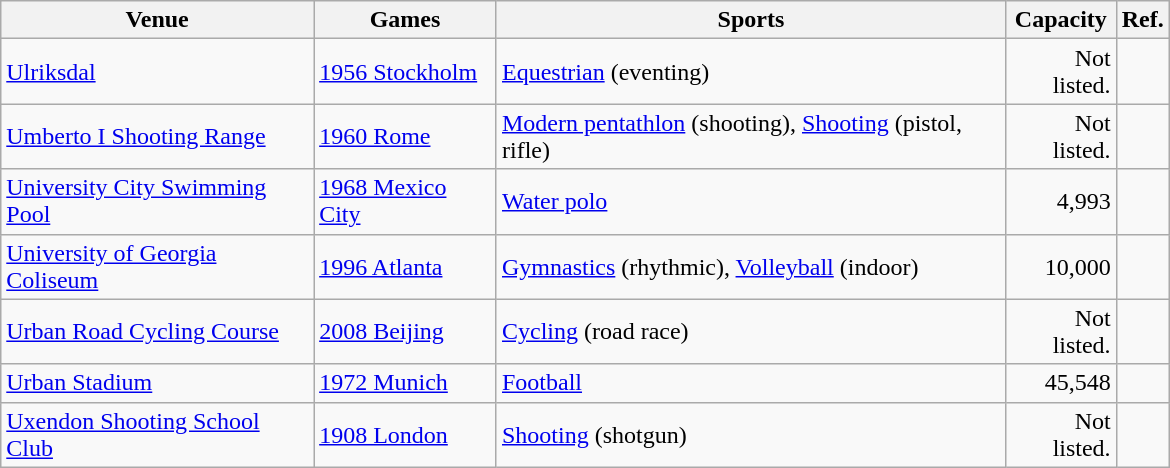<table class="wikitable sortable" width=780px>
<tr>
<th>Venue</th>
<th>Games</th>
<th>Sports</th>
<th>Capacity</th>
<th>Ref.</th>
</tr>
<tr>
<td><a href='#'>Ulriksdal</a></td>
<td><a href='#'>1956 Stockholm</a></td>
<td><a href='#'>Equestrian</a> (eventing)</td>
<td align="right">Not listed.</td>
<td align=center></td>
</tr>
<tr>
<td><a href='#'>Umberto I Shooting Range</a></td>
<td><a href='#'>1960 Rome</a></td>
<td><a href='#'>Modern pentathlon</a> (shooting), <a href='#'>Shooting</a> (pistol, rifle)</td>
<td align="right">Not listed.</td>
<td align=center></td>
</tr>
<tr>
<td><a href='#'>University City Swimming Pool</a></td>
<td><a href='#'>1968 Mexico City</a></td>
<td><a href='#'>Water polo</a></td>
<td align="right">4,993</td>
<td align=center></td>
</tr>
<tr>
<td><a href='#'>University of Georgia Coliseum</a></td>
<td><a href='#'>1996 Atlanta</a></td>
<td><a href='#'>Gymnastics</a> (rhythmic), <a href='#'>Volleyball</a> (indoor)</td>
<td align="right">10,000</td>
<td align=center></td>
</tr>
<tr>
<td><a href='#'>Urban Road Cycling Course</a></td>
<td><a href='#'>2008 Beijing</a></td>
<td><a href='#'>Cycling</a> (road race)</td>
<td align="right">Not listed.</td>
<td align=center></td>
</tr>
<tr>
<td><a href='#'>Urban Stadium</a></td>
<td><a href='#'>1972 Munich</a></td>
<td><a href='#'>Football</a></td>
<td align="right">45,548</td>
<td align=center></td>
</tr>
<tr>
<td><a href='#'>Uxendon Shooting School Club</a></td>
<td><a href='#'>1908 London</a></td>
<td><a href='#'>Shooting</a> (shotgun)</td>
<td align="right">Not listed.</td>
<td align=center></td>
</tr>
</table>
